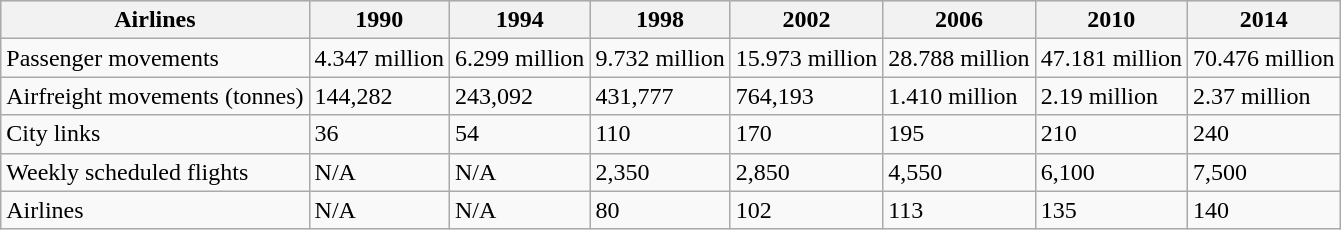<table class="wikitable">
<tr style="background:lightgrey;">
<th>Airlines</th>
<th>1990</th>
<th>1994</th>
<th>1998</th>
<th>2002</th>
<th>2006</th>
<th>2010</th>
<th>2014</th>
</tr>
<tr>
<td>Passenger movements</td>
<td>4.347 million</td>
<td>6.299 million</td>
<td>9.732 million</td>
<td>15.973 million</td>
<td>28.788 million</td>
<td>47.181 million</td>
<td>70.476 million</td>
</tr>
<tr>
<td>Airfreight movements (tonnes)</td>
<td>144,282</td>
<td>243,092</td>
<td>431,777</td>
<td>764,193</td>
<td>1.410 million</td>
<td>2.19 million</td>
<td>2.37 million</td>
</tr>
<tr>
<td>City links</td>
<td>36</td>
<td>54</td>
<td>110</td>
<td>170</td>
<td>195</td>
<td>210</td>
<td>240</td>
</tr>
<tr>
<td>Weekly scheduled flights</td>
<td>N/A</td>
<td>N/A</td>
<td>2,350</td>
<td>2,850</td>
<td>4,550</td>
<td>6,100</td>
<td>7,500</td>
</tr>
<tr>
<td>Airlines</td>
<td>N/A</td>
<td>N/A</td>
<td>80</td>
<td>102</td>
<td>113</td>
<td>135</td>
<td>140</td>
</tr>
</table>
